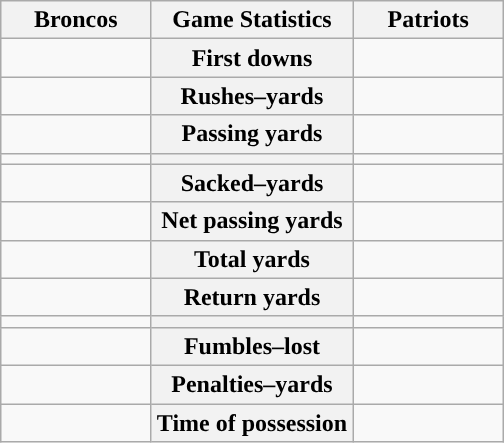<table class="wikitable" style="margin: 1em auto 1em auto">
<tr>
<th style="width:30%;">Broncos</th>
<th style="width:40%;">Game Statistics</th>
<th style="width:30%;">Patriots</th>
</tr>
<tr>
<td style="text-align:right;"></td>
<th>First downs</th>
<td></td>
</tr>
<tr>
<td style="text-align:right;"></td>
<th>Rushes–yards</th>
<td></td>
</tr>
<tr>
<td style="text-align:right;"></td>
<th>Passing yards</th>
<td></td>
</tr>
<tr>
<td style="text-align:right;"></td>
<th></th>
<td></td>
</tr>
<tr>
<td style="text-align:right;"></td>
<th>Sacked–yards</th>
<td></td>
</tr>
<tr>
<td style="text-align:right;"></td>
<th>Net passing yards</th>
<td></td>
</tr>
<tr>
<td style="text-align:right;"></td>
<th>Total yards</th>
<td></td>
</tr>
<tr>
<td style="text-align:right;"></td>
<th>Return yards</th>
<td></td>
</tr>
<tr>
<td style="text-align:right;"></td>
<th></th>
<td></td>
</tr>
<tr>
<td style="text-align:right;"></td>
<th>Fumbles–lost</th>
<td></td>
</tr>
<tr>
<td style="text-align:right;"></td>
<th>Penalties–yards</th>
<td></td>
</tr>
<tr>
<td style="text-align:right;"></td>
<th>Time of possession</th>
<td></td>
</tr>
</table>
